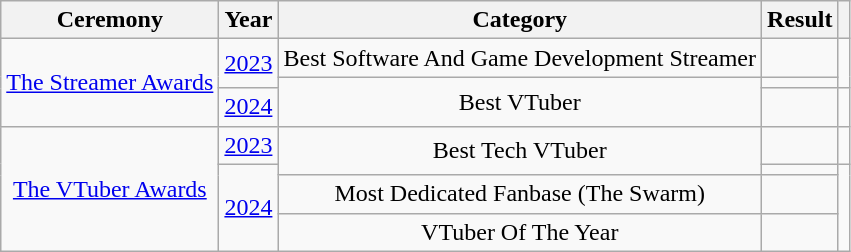<table class="wikitable sortable" style="text-align:center;">
<tr>
<th>Ceremony</th>
<th>Year</th>
<th>Category</th>
<th>Result</th>
<th></th>
</tr>
<tr>
<td rowspan="3"><a href='#'>The Streamer Awards</a></td>
<td rowspan="2"><a href='#'>2023</a></td>
<td>Best Software And Game Development Streamer</td>
<td></td>
<td rowspan="2"></td>
</tr>
<tr>
<td rowspan="2">Best VTuber</td>
<td></td>
</tr>
<tr>
<td><a href='#'>2024</a></td>
<td></td>
<td></td>
</tr>
<tr>
<td rowspan="4"><a href='#'>The VTuber Awards</a></td>
<td><a href='#'>2023</a></td>
<td rowspan="2">Best Tech VTuber</td>
<td></td>
<td></td>
</tr>
<tr>
<td rowspan="3"><a href='#'>2024</a></td>
<td></td>
<td rowspan="3"></td>
</tr>
<tr>
<td>Most Dedicated Fanbase (The Swarm)</td>
<td></td>
</tr>
<tr>
<td>VTuber Of The Year</td>
<td></td>
</tr>
</table>
